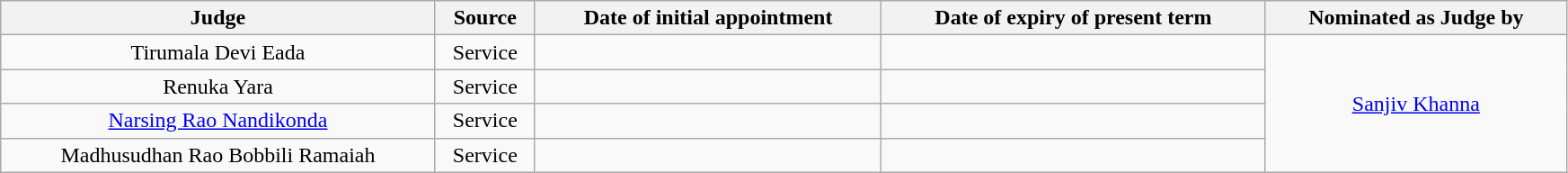<table class="wikitable sortable static-row-numbers static-row-header" style="text-align:center" width="92%">
<tr>
<th>Judge</th>
<th>Source</th>
<th>Date of initial appointment</th>
<th>Date of expiry of present term</th>
<th>Nominated as Judge by</th>
</tr>
<tr>
<td>Tirumala Devi Eada</td>
<td>Service</td>
<td></td>
<td></td>
<td rowspan="4"><a href='#'>Sanjiv Khanna</a></td>
</tr>
<tr>
<td>Renuka Yara</td>
<td>Service</td>
<td></td>
<td></td>
</tr>
<tr>
<td><a href='#'>Narsing Rao Nandikonda</a></td>
<td>Service</td>
<td></td>
<td></td>
</tr>
<tr>
<td>Madhusudhan Rao Bobbili Ramaiah</td>
<td>Service</td>
<td></td>
<td></td>
</tr>
</table>
